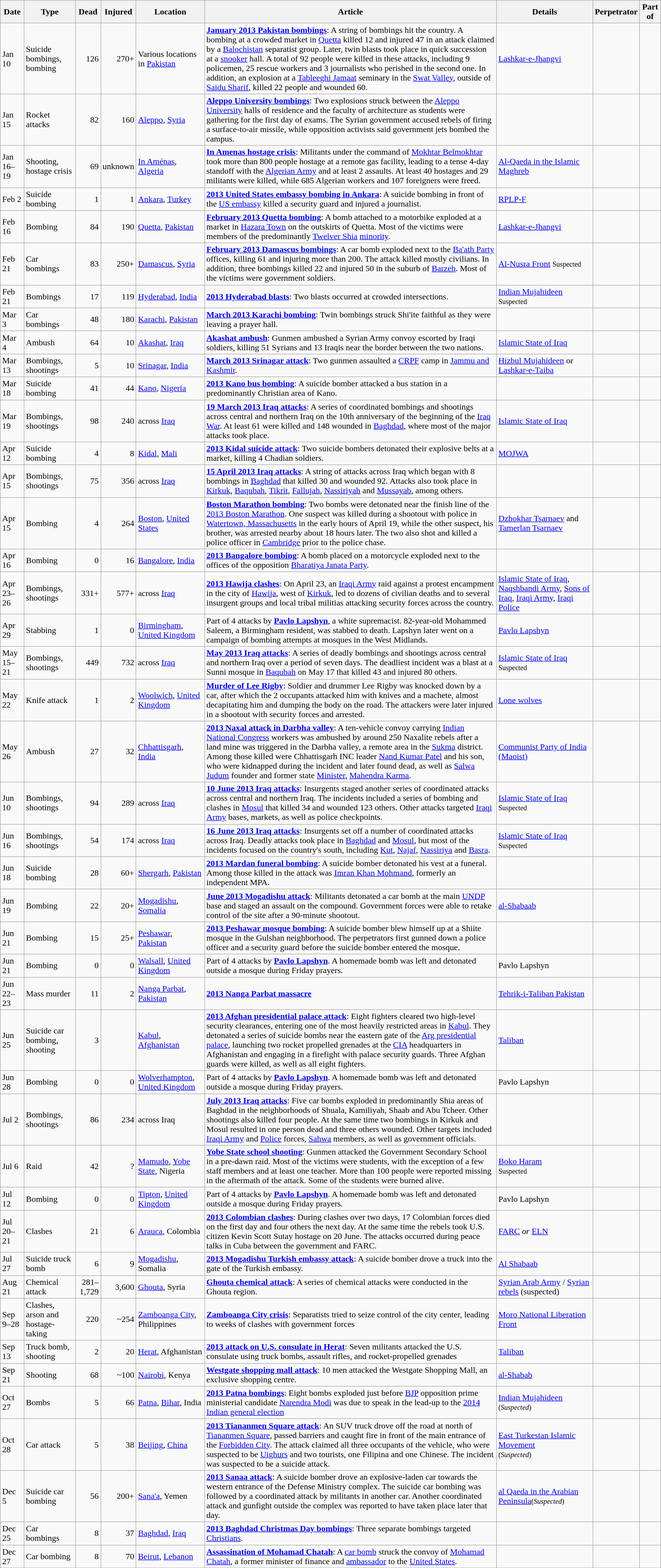<table class="wikitable sortable" id="terrorIncidents2013">
<tr>
<th class="unsortable">Date</th>
<th class="unsortable">Type</th>
<th data-sort-type="number">Dead</th>
<th data-sort-type="number">Injured</th>
<th class="unsortable">Location</th>
<th class="unsortable">Article</th>
<th class="unsortable">Details</th>
<th>Perpetrator</th>
<th>Part of</th>
</tr>
<tr>
<td>Jan 10</td>
<td>Suicide bombings, bombing</td>
<td align="right">126</td>
<td align="right">270+</td>
<td>Various locations in <a href='#'>Pakistan</a></td>
<td><strong><a href='#'>January 2013 Pakistan bombings</a></strong>: A string of bombings hit the country. A bombing at a crowded market in <a href='#'>Quetta</a> killed 12 and injured 47 in an attack claimed by a <a href='#'>Balochistan</a> separatist group. Later, twin blasts took place in quick succession at a <a href='#'>snooker</a> hall. A total of 92 people were killed in these attacks, including 9 policemen, 25 rescue workers and 3 journalists who perished in the second one. In addition, an explosion at a <a href='#'>Tableeghi Jamaat</a> seminary in the <a href='#'>Swat Valley</a>, outside of <a href='#'>Saidu Sharif</a>, killed 22 people and wounded 60.</td>
<td><a href='#'>Lashkar-e-Jhangvi</a></td>
<td></td>
<td></td>
</tr>
<tr>
<td>Jan 15</td>
<td>Rocket attacks</td>
<td align="right">82</td>
<td align="right">160</td>
<td><a href='#'>Aleppo</a>, <a href='#'>Syria</a></td>
<td><strong><a href='#'>Aleppo University bombings</a></strong>: Two explosions struck between the <a href='#'>Aleppo University</a> halls of residence and the faculty of architecture as students were gathering for the first day of exams. The Syrian government accused rebels of firing a surface-to-air missile, while opposition activists said government jets bombed the campus.</td>
<td></td>
<td></td>
<td></td>
</tr>
<tr>
<td>Jan 16–19</td>
<td>Shooting, hostage crisis</td>
<td align="right">69</td>
<td align="right">unknown</td>
<td><a href='#'>In Aménas</a>, <a href='#'>Algeria</a></td>
<td><strong><a href='#'>In Amenas hostage crisis</a></strong>: Militants under the command of <a href='#'>Mokhtar Belmokhtar</a> took more than 800 people hostage at a remote gas facility, leading to a tense 4-day standoff with the <a href='#'>Algerian Army</a> and at least 2 assaults. At least 40 hostages and 29 militants were killed, while 685 Algerian workers and 107 foreigners were freed.</td>
<td><a href='#'>Al-Qaeda in the Islamic Maghreb</a></td>
<td></td>
<td></td>
</tr>
<tr>
<td>Feb 2</td>
<td>Suicide bombing</td>
<td align="right">1</td>
<td align="right">1</td>
<td><a href='#'>Ankara</a>, <a href='#'>Turkey</a></td>
<td><strong><a href='#'>2013 United States embassy bombing in Ankara</a></strong>: A suicide bombing in front of the <a href='#'>US embassy</a> killed a security guard and injured a journalist.</td>
<td><a href='#'>RPLP-F</a></td>
<td></td>
<td></td>
</tr>
<tr>
<td>Feb 16</td>
<td>Bombing</td>
<td align="right">84</td>
<td align="right">190</td>
<td><a href='#'>Quetta</a>, <a href='#'>Pakistan</a></td>
<td><strong><a href='#'>February 2013 Quetta bombing</a></strong>: A bomb attached to a motorbike exploded at a market in <a href='#'>Hazara Town</a> on the outskirts of Quetta. Most of the victims were members of the predominantly <a href='#'>Twelver Shia</a> <a href='#'>minority</a>.</td>
<td><a href='#'>Lashkar-e-Jhangvi</a></td>
<td></td>
<td></td>
</tr>
<tr>
<td>Feb 21</td>
<td>Car bombings</td>
<td align="right">83</td>
<td align="right">250+</td>
<td><a href='#'>Damascus</a>, <a href='#'>Syria</a></td>
<td><strong><a href='#'>February 2013 Damascus bombings</a></strong>: A car bomb exploded next to the <a href='#'>Ba'ath Party</a> offices, killing 61 and injuring more than 200. The attack killed mostly civilians. In addition, three bombings killed 22 and injured 50 in the suburb of <a href='#'>Barzeh</a>. Most of the victims were government soldiers.</td>
<td><a href='#'>Al-Nusra Front</a> <small>Suspected</small></td>
<td></td>
<td></td>
</tr>
<tr>
<td>Feb 21</td>
<td>Bombings</td>
<td align="right">17</td>
<td align="right">119</td>
<td><a href='#'>Hyderabad</a>, <a href='#'>India</a></td>
<td><strong><a href='#'>2013 Hyderabad blasts</a></strong>: Two blasts occurred at crowded intersections.</td>
<td><a href='#'>Indian Mujahideen</a> <small>Suspected</small></td>
<td></td>
<td></td>
</tr>
<tr>
<td>Mar 3</td>
<td>Car bombings</td>
<td align="right">48</td>
<td align="right">180</td>
<td><a href='#'>Karachi</a>, <a href='#'>Pakistan</a></td>
<td><strong><a href='#'>March 2013 Karachi bombing</a></strong>: Twin bombings struck Shi'ite faithful as they were leaving a prayer hall.</td>
<td></td>
<td></td>
<td></td>
</tr>
<tr>
<td>Mar 4</td>
<td>Ambush</td>
<td align="right">64</td>
<td align="right">10</td>
<td><a href='#'>Akashat</a>, <a href='#'>Iraq</a></td>
<td><strong><a href='#'>Akashat ambush</a></strong>: Gunmen ambushed a Syrian Army convoy escorted by Iraqi soldiers, killing 51 Syrians and 13 Iraqis near the border between the two nations.</td>
<td><a href='#'>Islamic State of Iraq</a></td>
<td></td>
<td></td>
</tr>
<tr>
<td>Mar 13</td>
<td>Bombings, shootings</td>
<td align="right">5</td>
<td align="right">10</td>
<td><a href='#'>Srinagar</a>, <a href='#'>India</a></td>
<td><strong><a href='#'>March 2013 Srinagar attack</a></strong>: Two gunmen assaulted a <a href='#'>CRPF</a> camp in <a href='#'>Jammu and Kashmir</a>.</td>
<td><a href='#'>Hizbul Mujahideen</a> or <a href='#'>Lashkar-e-Taiba</a></td>
<td></td>
<td></td>
</tr>
<tr>
<td>Mar 18</td>
<td>Suicide bombing</td>
<td align="right">41</td>
<td align="right">44</td>
<td><a href='#'>Kano</a>, <a href='#'>Nigeria</a></td>
<td><strong><a href='#'>2013 Kano bus bombing</a></strong>: A suicide bomber attacked a bus station in a predominantly Christian area of Kano.</td>
<td></td>
<td></td>
<td></td>
</tr>
<tr>
<td>Mar 19</td>
<td>Bombings, shootings</td>
<td align="right">98</td>
<td align="right">240</td>
<td>across <a href='#'>Iraq</a></td>
<td><strong><a href='#'>19 March 2013 Iraq attacks</a></strong>: A series of coordinated bombings and shootings across central and northern Iraq on the 10th anniversary of the beginning of the <a href='#'>Iraq War</a>. At least 61 were killed and 148 wounded in <a href='#'>Baghdad</a>, where most of the major attacks took place.</td>
<td><a href='#'>Islamic State of Iraq</a></td>
<td></td>
<td></td>
</tr>
<tr>
<td>Apr 12</td>
<td>Suicide bombing</td>
<td align="right">4</td>
<td align="right">8</td>
<td><a href='#'>Kidal</a>, <a href='#'>Mali</a></td>
<td><strong><a href='#'>2013 Kidal suicide attack</a></strong>: Two suicide bombers detonated their explosive belts at a market, killing 4 Chadian soldiers.</td>
<td><a href='#'>MOJWA</a></td>
<td></td>
<td></td>
</tr>
<tr>
<td>Apr 15</td>
<td>Bombings, shootings</td>
<td align="right">75</td>
<td align="right">356</td>
<td>across <a href='#'>Iraq</a></td>
<td><strong><a href='#'>15 April 2013 Iraq attacks</a></strong>: A string of attacks across Iraq which began with 8 bombings in <a href='#'>Baghdad</a> that killed 30 and wounded 92. Attacks also took place in <a href='#'>Kirkuk</a>, <a href='#'>Baqubah</a>, <a href='#'>Tikrit</a>, <a href='#'>Fallujah</a>, <a href='#'>Nassiriyah</a> and <a href='#'>Mussayab</a>, among others.</td>
<td></td>
<td></td>
<td></td>
</tr>
<tr>
<td>Apr 15</td>
<td>Bombing</td>
<td align="right">4</td>
<td align="right">264</td>
<td><a href='#'>Boston</a>, <a href='#'>United States</a></td>
<td><strong><a href='#'>Boston Marathon bombing</a></strong>: Two bombs were detonated near the finish line of the <a href='#'>2013 Boston Marathon</a>. One suspect was killed during a shootout with police in <a href='#'>Watertown, Massachusetts</a> in the early hours of April 19, while the other suspect, his brother, was arrested nearby about 18 hours later. The two also shot and killed a police officer in <a href='#'>Cambridge</a> prior to the police chase.</td>
<td><a href='#'>Dzhokhar Tsarnaev</a> and <a href='#'>Tamerlan Tsarnaev</a></td>
<td></td>
<td></td>
</tr>
<tr>
<td>Apr 16</td>
<td>Bombing</td>
<td align="right">0</td>
<td align="right">16</td>
<td><a href='#'>Bangalore</a>, <a href='#'>India</a></td>
<td><strong><a href='#'>2013 Bangalore bombing</a></strong>: A bomb placed on a motorcycle exploded next to the offices of the opposition <a href='#'>Bharatiya Janata Party</a>.</td>
<td></td>
<td></td>
<td></td>
</tr>
<tr>
<td>Apr 23–26</td>
<td>Bombings, shootings</td>
<td align="right">331+</td>
<td align="right">577+</td>
<td>across <a href='#'>Iraq</a></td>
<td><strong><a href='#'>2013 Hawija clashes</a></strong>: On April 23, an <a href='#'>Iraqi Army</a> raid against a protest encampment in the city of <a href='#'>Hawija</a>, west of <a href='#'>Kirkuk</a>, led to dozens of civilian deaths and to several insurgent groups and local tribal militias attacking security forces across the country.</td>
<td><a href='#'>Islamic State of Iraq</a>, <a href='#'>Naqshbandi Army</a>, <a href='#'>Sons of Iraq</a>, <a href='#'>Iraqi Army</a>, <a href='#'>Iraqi Police</a></td>
<td></td>
<td></td>
</tr>
<tr>
<td>Apr 29</td>
<td>Stabbing</td>
<td align="right">1</td>
<td align="right">0</td>
<td><a href='#'>Birmingham</a>, <a href='#'>United Kingdom</a></td>
<td>Part of 4 attacks by <strong><a href='#'>Pavlo Lapshyn</a></strong>, a white supremacist. 82-year-old Mohammed Saleem, a Birmingham resident, was stabbed to death. Lapshyn later went on a campaign of bombing attempts at mosques in the West Midlands.</td>
<td><a href='#'>Pavlo Lapshyn</a></td>
<td></td>
<td></td>
</tr>
<tr>
<td>May 15–21</td>
<td>Bombings, shootings</td>
<td align="right">449</td>
<td align="right">732</td>
<td>across <a href='#'>Iraq</a></td>
<td><strong><a href='#'>May 2013 Iraq attacks</a></strong>: A series of deadly bombings and shootings across central and northern Iraq over a period of seven days. The deadliest incident was a blast at a Sunni mosque in <a href='#'>Baqubah</a> on May 17 that killed 43 and injured 80 others.</td>
<td><a href='#'>Islamic State of Iraq</a> <small>Suspected</small></td>
<td></td>
<td></td>
</tr>
<tr>
<td>May 22</td>
<td>Knife attack</td>
<td align="right">1</td>
<td align="right">2</td>
<td><a href='#'>Woolwich</a>, <a href='#'>United Kingdom</a></td>
<td><strong><a href='#'>Murder of Lee Rigby</a></strong>: Soldier and drummer Lee Rigby was knocked down by a car, after which the 2 occupants attacked him with knives and a machete, almost decapitating him and dumping the body on the road. The attackers were later injured in a shootout with security forces and arrested.</td>
<td><a href='#'>Lone wolves</a></td>
<td></td>
<td></td>
</tr>
<tr>
<td>May 26</td>
<td>Ambush</td>
<td align="right">27</td>
<td align="right">32</td>
<td><a href='#'>Chhattisgarh</a>, <a href='#'>India</a></td>
<td><strong><a href='#'>2013 Naxal attack in Darbha valley</a></strong>: A ten-vehicle convoy carrying <a href='#'>Indian National Congress</a> workers was ambushed by around 250 Naxalite rebels after a land mine was triggered in the Darbha valley, a remote area in the <a href='#'>Sukma</a> district. Among those killed were Chhattisgarh INC leader <a href='#'>Nand Kumar Patel</a> and his son, who were kidnapped during the incident and later found dead, as well as <a href='#'>Salwa Judum</a> founder and former state <a href='#'>Minister</a>, <a href='#'>Mahendra Karma</a>.</td>
<td><a href='#'>Communist Party of India (Maoist)</a></td>
<td></td>
<td></td>
</tr>
<tr>
<td>Jun 10</td>
<td>Bombings, shootings</td>
<td align="right">94</td>
<td align="right">289</td>
<td>across <a href='#'>Iraq</a></td>
<td><strong><a href='#'>10 June 2013 Iraq attacks</a></strong>: Insurgents staged another series of coordinated attacks across central and northern Iraq. The incidents included a series of bombing and clashes in <a href='#'>Mosul</a> that killed 34 and wounded 123 others. Other attacks targeted <a href='#'>Iraqi Army</a> bases, markets, as well as police checkpoints.</td>
<td><a href='#'>Islamic State of Iraq</a><br><small>Suspected</small></td>
<td></td>
<td></td>
</tr>
<tr>
<td>Jun 16</td>
<td>Bombings, shootings</td>
<td align="right">54</td>
<td align="right">174</td>
<td>across <a href='#'>Iraq</a></td>
<td><strong><a href='#'>16 June 2013 Iraq attacks</a></strong>: Insurgents set off a number of coordinated attacks across Iraq. Deadly attacks took place in <a href='#'>Baghdad</a> and <a href='#'>Mosul</a>, but most of the incidents focused on the country's south, including <a href='#'>Kut</a>, <a href='#'>Najaf</a>, <a href='#'>Nassiriya</a> and <a href='#'>Basra</a>.</td>
<td><a href='#'>Islamic State of Iraq</a><br><small>Suspected</small></td>
<td></td>
<td></td>
</tr>
<tr>
<td>Jun 18</td>
<td>Suicide bombing</td>
<td align="right">28</td>
<td align="right">60+</td>
<td><a href='#'>Shergarh</a>, <a href='#'>Pakistan</a></td>
<td><strong><a href='#'>2013 Mardan funeral bombing</a></strong>: A suicide bomber detonated his vest at a funeral. Among those killed in the attack was <a href='#'>Imran Khan Mohmand</a>, formerly an independent MPA.</td>
<td></td>
<td></td>
<td></td>
</tr>
<tr>
<td>Jun 19</td>
<td>Bombing</td>
<td align="right">22</td>
<td align="right">20+</td>
<td><a href='#'>Mogadishu</a>, <a href='#'>Somalia</a></td>
<td><strong><a href='#'>June 2013 Mogadishu attack</a></strong>: Militants detonated a car bomb at the main <a href='#'>UNDP</a> base and staged an assault on the compound. Government forces were able to retake control of the site after a 90-minute shootout.</td>
<td><a href='#'>al-Shabaab</a></td>
<td></td>
<td></td>
</tr>
<tr>
<td>Jun 21</td>
<td>Bombing</td>
<td align="right">15</td>
<td align="right">25+</td>
<td><a href='#'>Peshawar</a>, <a href='#'>Pakistan</a></td>
<td><strong><a href='#'>2013 Peshawar mosque bombing</a></strong>: A suicide bomber blew himself up at a Shiite mosque in the Gulshan neighborhood. The perpetrators first gunned down a police officer and a security guard before the suicide bomber entered the mosque.</td>
<td></td>
<td></td>
<td></td>
</tr>
<tr>
<td>Jun 21</td>
<td>Bombing</td>
<td align="right">0</td>
<td align="right">0</td>
<td><a href='#'>Walsall</a>, <a href='#'>United Kingdom</a></td>
<td>Part of 4 attacks by <strong><a href='#'>Pavlo Lapshyn</a></strong>. A homemade bomb was left and detonated outside a mosque during Friday prayers.</td>
<td>Pavlo Lapshyn</td>
<td></td>
<td></td>
</tr>
<tr>
<td>Jun 22–23</td>
<td>Mass murder</td>
<td align="right">11</td>
<td align="right">2</td>
<td><a href='#'>Nanga Parbat</a>, <a href='#'>Pakistan</a></td>
<td><strong><a href='#'>2013 Nanga Parbat massacre</a></strong></td>
<td><a href='#'>Tehrik-i-Taliban Pakistan</a></td>
<td></td>
<td></td>
</tr>
<tr>
<td>Jun 25</td>
<td>Suicide car bombing, shooting</td>
<td align="right">3</td>
<td align="right"></td>
<td><a href='#'>Kabul</a>, <a href='#'>Afghanistan</a></td>
<td><strong><a href='#'>2013 Afghan presidential palace attack</a></strong>: Eight fighters cleared two high-level security clearances, entering one of the most heavily restricted areas in <a href='#'>Kabul</a>. They detonated a series of suicide bombs near the eastern gate of the <a href='#'> Arg presidential palace</a>, launching two rocket propelled grenades at the <a href='#'>CIA</a> headquarters in Afghanistan and engaging in a firefight with palace security guards. Three Afghan guards were killed, as well as all eight fighters.</td>
<td><a href='#'>Taliban</a></td>
<td></td>
<td></td>
</tr>
<tr>
<td>Jun 28</td>
<td>Bombing</td>
<td align="right">0</td>
<td align="right">0</td>
<td><a href='#'>Wolverhampton</a>, <a href='#'>United Kingdom</a></td>
<td>Part of 4 attacks by <strong><a href='#'>Pavlo Lapshyn</a></strong>. A homemade bomb was left and detonated outside a mosque during Friday prayers.</td>
<td>Pavlo Lapshyn</td>
<td></td>
<td></td>
</tr>
<tr>
<td>Jul 2</td>
<td>Bombings, shootings</td>
<td align="right">86</td>
<td align="right">234</td>
<td>across Iraq</td>
<td><strong><a href='#'>July 2013 Iraq attacks</a></strong>: Five car bombs exploded in predominantly Shia areas of Baghdad in the neighborhoods of Shuala, Kamiliyah, Shaab and Abu Tcheer. Other shootings also killed four people. At the same time two bombings in Kirkuk and Mosul resulted in one person dead and three others wounded. Other targets included <a href='#'>Iraqi Army</a> and <a href='#'>Police</a> forces, <a href='#'>Sahwa</a> members, as well as government officials.</td>
<td></td>
<td></td>
<td></td>
</tr>
<tr>
<td>Jul 6</td>
<td>Raid</td>
<td align="right">42</td>
<td align="right">?</td>
<td><a href='#'>Mamudo</a>, <a href='#'>Yobe State</a>, Nigeria</td>
<td><strong><a href='#'>Yobe State school shooting</a></strong>: Gunmen attacked the Government Secondary School in a pre-dawn raid. Most of the victims were students, with the exception of a few staff members and at least one teacher. More than 100 people were reported missing in the aftermath of the attack. Some of the students were burned alive.</td>
<td><a href='#'>Boko Haram</a><br><small>Suspected</small></td>
<td></td>
<td></td>
</tr>
<tr>
<td>Jul 12</td>
<td>Bombing</td>
<td align="right">0</td>
<td align="right">0</td>
<td><a href='#'>Tipton</a>, <a href='#'>United Kingdom</a></td>
<td>Part of 4 attacks by <strong><a href='#'>Pavlo Lapshyn</a></strong>. A homemade bomb was left and detonated outside a mosque during Friday prayers.</td>
<td>Pavlo Lapshyn</td>
<td></td>
<td></td>
</tr>
<tr>
<td>Jul 20–21</td>
<td>Clashes</td>
<td align="right">21</td>
<td align="right">6</td>
<td><a href='#'>Arauca</a>, Colombia</td>
<td><strong><a href='#'>2013 Colombian clashes</a></strong>: During clashes over two days, 17 Colombian forces died on the first day and four others the next day. At the same time the rebels took U.S. citizen Kevin Scott Sutay hostage on 20 June. The attacks occurred during peace talks in Cuba between the government and FARC.</td>
<td><a href='#'>FARC</a> <em>or</em> <a href='#'>ELN</a></td>
<td></td>
<td></td>
</tr>
<tr>
<td>Jul 27</td>
<td>Suicide truck bomb</td>
<td align="right">6</td>
<td align="right">9</td>
<td><a href='#'>Mogadishu</a>, Somalia</td>
<td><strong><a href='#'>2013 Mogadishu Turkish embassy attack</a></strong>: A suicide bomber drove a truck into the gate of the Turkish embassy.</td>
<td><a href='#'>Al Shabaab</a></td>
<td></td>
<td></td>
</tr>
<tr>
<td>Aug 21</td>
<td>Chemical attack</td>
<td align="right">281–1,729</td>
<td align="right">3,600</td>
<td><a href='#'>Ghouta</a>, Syria</td>
<td><strong><a href='#'>Ghouta chemical attack</a></strong>: A series of chemical attacks were conducted in the Ghouta region.</td>
<td><a href='#'>Syrian Arab Army</a> / <a href='#'>Syrian rebels</a> (suspected)</td>
<td></td>
<td></td>
</tr>
<tr>
<td>Sep 9–28</td>
<td>Clashes, arson and hostage-taking</td>
<td align="right">220</td>
<td align="right">~254</td>
<td><a href='#'>Zamboanga City</a>, Philippines</td>
<td><strong><a href='#'>Zamboanga City crisis</a></strong>: Separatists tried to seize control of the city center, leading to weeks of clashes with government forces</td>
<td><a href='#'>Moro National Liberation Front</a></td>
<td></td>
<td></td>
</tr>
<tr>
<td>Sep 13</td>
<td>Truck bomb, shooting</td>
<td align="right">2</td>
<td align="right">20</td>
<td><a href='#'>Herat</a>, Afghanistan</td>
<td><strong><a href='#'>2013 attack on U.S. consulate in Herat</a></strong>: Seven militants attacked the U.S. consulate using truck bombs, assault rifles, and rocket-propelled grenades</td>
<td><a href='#'>Taliban</a></td>
<td></td>
<td></td>
</tr>
<tr>
<td>Sep 21</td>
<td>Shooting</td>
<td align="right">68</td>
<td align="right">~100</td>
<td><a href='#'>Nairobi</a>, Kenya</td>
<td><strong><a href='#'>Westgate shopping mall attack</a></strong>: 10 men attacked the Westgate Shopping Mall, an exclusive shopping centre.</td>
<td><a href='#'>al-Shabab</a></td>
<td></td>
<td></td>
</tr>
<tr>
<td>Oct 27</td>
<td>Bombs</td>
<td align="right">5</td>
<td align="right">66</td>
<td><a href='#'>Patna</a>, <a href='#'>Bihar</a>, India</td>
<td><strong><a href='#'>2013 Patna bombings</a></strong>: Eight bombs exploded just before <a href='#'>BJP</a> opposition prime ministerial candidate <a href='#'>Narendra Modi</a> was due to speak in the lead-up to the <a href='#'>2014 Indian general election</a></td>
<td><a href='#'>Indian Mujahideen</a><br><small>(<em>Suspected</em>)</small></td>
<td></td>
<td></td>
</tr>
<tr>
<td>Oct 28</td>
<td>Car attack</td>
<td align="right">5</td>
<td align="right">38</td>
<td><a href='#'>Beijing</a>, <a href='#'>China</a></td>
<td><strong><a href='#'>2013 Tiananmen Square attack</a></strong>: An SUV truck drove off the road at north of <a href='#'>Tiananmen Square</a>, passed barriers and caught fire in front of the main entrance of the <a href='#'>Forbidden City</a>. The attack claimed all three occupants of the vehicle, who were suspected to be <a href='#'>Uighurs</a> and two tourists, one Filipina and one Chinese. The incident was suspected to be a suicide attack.</td>
<td><a href='#'>East Turkestan Islamic Movement</a><br><small>(<em>Suspected</em>)</small></td>
<td></td>
<td></td>
</tr>
<tr>
<td>Dec 5</td>
<td>Suicide car bombing</td>
<td align="right">56</td>
<td align="right">200+</td>
<td><a href='#'>Sana'a</a>, Yemen</td>
<td><strong><a href='#'>2013 Sanaa attack</a></strong>: A suicide bomber drove an explosive-laden car towards the western entrance of the Defense Ministry complex. The suicide car bombing was followed by a coordinated attack by militants in another car. Another coordinated attack and gunfight outside the complex  was reported to have taken place later that day.</td>
<td><a href='#'>al Qaeda in the Arabian Peninsula</a><small>(<em>Suspected</em>)</small></td>
<td></td>
<td></td>
</tr>
<tr>
<td>Dec 25</td>
<td>Car bombings</td>
<td align="right">8</td>
<td align="right">37</td>
<td><a href='#'>Baghdad</a>, <a href='#'>Iraq</a></td>
<td><strong><a href='#'>2013 Baghdad Christmas Day bombings</a></strong>: Three separate bombings targeted <a href='#'>Christians</a>.</td>
<td></td>
<td></td>
<td></td>
</tr>
<tr>
<td>Dec 27</td>
<td>Car bombing</td>
<td align="right">8</td>
<td align="right">70</td>
<td><a href='#'>Beirut</a>, <a href='#'>Lebanon</a></td>
<td><strong><a href='#'>Assassination of Mohamad Chatah</a></strong>: A <a href='#'>car bomb</a> struck the convoy of <a href='#'>Mohamad Chatah</a>, a former minister of finance and <a href='#'>ambassador</a> to the <a href='#'>United States</a>.</td>
<td></td>
<td></td>
<td></td>
</tr>
</table>
